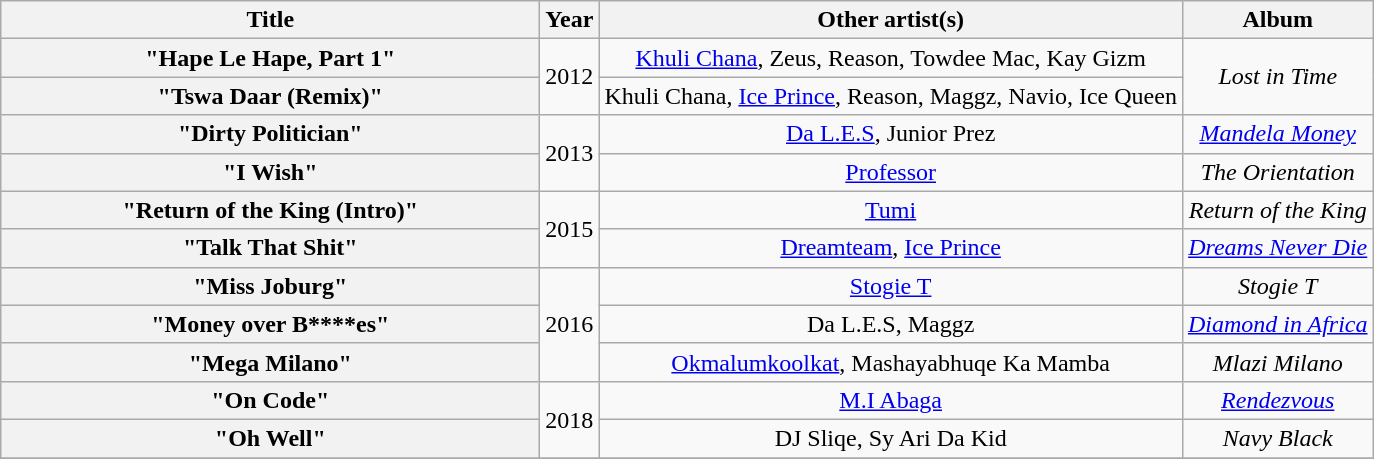<table class="wikitable plainrowheaders" style="text-align:center;">
<tr>
<th scope="col" style="width:22em;">Title</th>
<th scope="col">Year</th>
<th scope="col">Other artist(s)</th>
<th scope="col">Album</th>
</tr>
<tr>
<th scope="row">"Hape Le Hape, Part 1"</th>
<td rowspan="2">2012</td>
<td><a href='#'>Khuli Chana</a>, Zeus, Reason, Towdee Mac, Kay Gizm</td>
<td rowspan="2"><em>Lost in Time</em></td>
</tr>
<tr>
<th scope="row">"Tswa Daar (Remix)"</th>
<td>Khuli Chana, <a href='#'>Ice Prince</a>, Reason, Maggz, Navio, Ice Queen</td>
</tr>
<tr>
<th scope="row">"Dirty Politician"</th>
<td rowspan="2">2013</td>
<td><a href='#'>Da L.E.S</a>, Junior Prez</td>
<td><em><a href='#'>Mandela Money</a></em></td>
</tr>
<tr>
<th scope="row">"I Wish"</th>
<td><a href='#'>Professor</a></td>
<td><em>The Orientation</em></td>
</tr>
<tr>
<th scope="row">"Return of the King (Intro)"</th>
<td rowspan="2">2015</td>
<td><a href='#'>Tumi</a></td>
<td><em>Return of the King</em></td>
</tr>
<tr>
<th scope="row">"Talk That Shit"</th>
<td><a href='#'>Dreamteam</a>, <a href='#'>Ice Prince</a></td>
<td><em><a href='#'>Dreams Never Die</a></em></td>
</tr>
<tr>
<th scope="row">"Miss Joburg"</th>
<td rowspan="3">2016</td>
<td><a href='#'>Stogie T</a></td>
<td><em>Stogie T</em></td>
</tr>
<tr>
<th scope="row">"Money over B****es"</th>
<td>Da L.E.S, Maggz</td>
<td><em><a href='#'>Diamond in Africa</a></em></td>
</tr>
<tr>
<th scope="row">"Mega Milano"</th>
<td><a href='#'>Okmalumkoolkat</a>, Mashayabhuqe Ka Mamba</td>
<td><em>Mlazi Milano</em></td>
</tr>
<tr>
<th scope="row">"On Code"</th>
<td rowspan="2">2018</td>
<td><a href='#'>M.I Abaga</a></td>
<td><em><a href='#'>Rendezvous</a></em></td>
</tr>
<tr>
<th scope="row">"Oh Well"</th>
<td>DJ Sliqe, Sy Ari Da Kid</td>
<td><em>Navy Black</em></td>
</tr>
<tr>
</tr>
</table>
